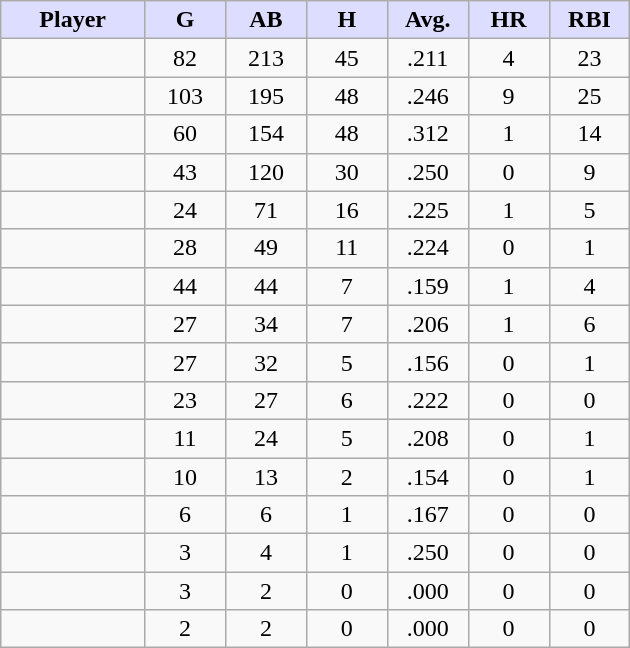<table class="wikitable sortable">
<tr>
<th style="background:#ddf; width:16%;">Player</th>
<th style="background:#ddf; width:9%;">G</th>
<th style="background:#ddf; width:9%;">AB</th>
<th style="background:#ddf; width:9%;">H</th>
<th style="background:#ddf; width:9%;">Avg.</th>
<th style="background:#ddf; width:9%;">HR</th>
<th style="background:#ddf; width:9%;">RBI</th>
</tr>
<tr style="text-align:center;">
<td></td>
<td>82</td>
<td>213</td>
<td>45</td>
<td>.211</td>
<td>4</td>
<td>23</td>
</tr>
<tr align=center>
<td></td>
<td>103</td>
<td>195</td>
<td>48</td>
<td>.246</td>
<td>9</td>
<td>25</td>
</tr>
<tr style="text-align:center;">
<td></td>
<td>60</td>
<td>154</td>
<td>48</td>
<td>.312</td>
<td>1</td>
<td>14</td>
</tr>
<tr style="text-align:center;">
<td></td>
<td>43</td>
<td>120</td>
<td>30</td>
<td>.250</td>
<td>0</td>
<td>9</td>
</tr>
<tr style="text-align:center;">
<td></td>
<td>24</td>
<td>71</td>
<td>16</td>
<td>.225</td>
<td>1</td>
<td>5</td>
</tr>
<tr align=center>
<td></td>
<td>28</td>
<td>49</td>
<td>11</td>
<td>.224</td>
<td>0</td>
<td>1</td>
</tr>
<tr style="text-align:center;">
<td></td>
<td>44</td>
<td>44</td>
<td>7</td>
<td>.159</td>
<td>1</td>
<td>4</td>
</tr>
<tr align=center>
<td></td>
<td>27</td>
<td>34</td>
<td>7</td>
<td>.206</td>
<td>1</td>
<td>6</td>
</tr>
<tr align=center>
<td></td>
<td>27</td>
<td>32</td>
<td>5</td>
<td>.156</td>
<td>0</td>
<td>1</td>
</tr>
<tr style="text-align:center;">
<td></td>
<td>23</td>
<td>27</td>
<td>6</td>
<td>.222</td>
<td>0</td>
<td>0</td>
</tr>
<tr style="text-align:center;">
<td></td>
<td>11</td>
<td>24</td>
<td>5</td>
<td>.208</td>
<td>0</td>
<td>1</td>
</tr>
<tr style="text-align:center;">
<td></td>
<td>10</td>
<td>13</td>
<td>2</td>
<td>.154</td>
<td>0</td>
<td>1</td>
</tr>
<tr style="text-align:center;">
<td></td>
<td>6</td>
<td>6</td>
<td>1</td>
<td>.167</td>
<td>0</td>
<td>0</td>
</tr>
<tr style="text-align:center;">
<td></td>
<td>3</td>
<td>4</td>
<td>1</td>
<td>.250</td>
<td>0</td>
<td>0</td>
</tr>
<tr style="text-align:center;">
<td></td>
<td>3</td>
<td>2</td>
<td>0</td>
<td>.000</td>
<td>0</td>
<td>0</td>
</tr>
<tr style="text-align:center;">
<td></td>
<td>2</td>
<td>2</td>
<td>0</td>
<td>.000</td>
<td>0</td>
<td>0</td>
</tr>
</table>
